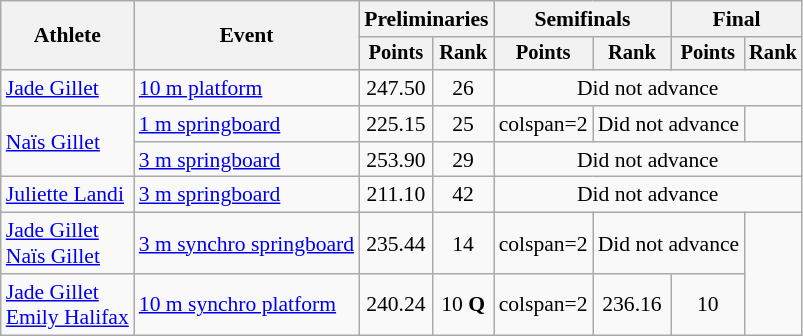<table class="wikitable" style="text-align:center; font-size:90%;">
<tr>
<th rowspan=2>Athlete</th>
<th rowspan=2>Event</th>
<th colspan=2>Preliminaries</th>
<th colspan=2>Semifinals</th>
<th colspan=2>Final</th>
</tr>
<tr style="font-size:95%">
<th>Points</th>
<th>Rank</th>
<th>Points</th>
<th>Rank</th>
<th>Points</th>
<th>Rank</th>
</tr>
<tr>
<td align=left><a href='#'>Jade Gillet</a></td>
<td align=left><a href='#'>10 m platform</a></td>
<td>247.50</td>
<td>26</td>
<td colspan=4>Did not advance</td>
</tr>
<tr>
<td align=left rowspan=2><a href='#'>Naïs Gillet</a></td>
<td align=left><a href='#'>1 m springboard</a></td>
<td>225.15</td>
<td>25</td>
<td>colspan=2 </td>
<td colspan=2>Did not advance</td>
</tr>
<tr>
<td align=left><a href='#'>3 m springboard</a></td>
<td>253.90</td>
<td>29</td>
<td colspan=4>Did not advance</td>
</tr>
<tr>
<td align=left><a href='#'>Juliette Landi</a></td>
<td align=left><a href='#'>3 m springboard</a></td>
<td>211.10</td>
<td>42</td>
<td colspan=4>Did not advance</td>
</tr>
<tr>
<td align=left><a href='#'>Jade Gillet</a><br> <a href='#'>Naïs Gillet</a></td>
<td align=left><a href='#'>3 m synchro springboard</a></td>
<td>235.44</td>
<td>14</td>
<td>colspan=2 </td>
<td colspan=2>Did not advance</td>
</tr>
<tr>
<td align=left><a href='#'>Jade Gillet</a><br> <a href='#'>Emily Halifax</a></td>
<td align=left><a href='#'>10 m synchro platform</a></td>
<td>240.24</td>
<td>10 <strong>Q</strong></td>
<td>colspan=2 </td>
<td>236.16</td>
<td>10</td>
</tr>
</table>
